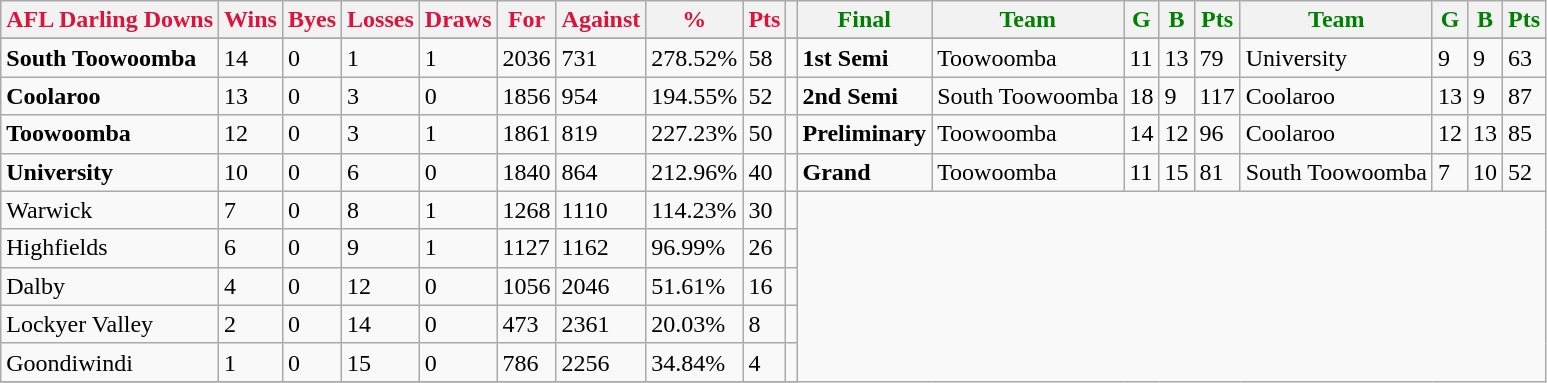<table class="wikitable">
<tr>
<th style="color:crimson">AFL Darling Downs</th>
<th style="color:crimson">Wins</th>
<th style="color:crimson">Byes</th>
<th style="color:crimson">Losses</th>
<th style="color:crimson">Draws</th>
<th style="color:crimson">For</th>
<th style="color:crimson">Against</th>
<th style="color:crimson">%</th>
<th style="color:crimson">Pts</th>
<th></th>
<th style="color:green">Final</th>
<th style="color:green">Team</th>
<th style="color:green">G</th>
<th style="color:green">B</th>
<th style="color:green">Pts</th>
<th style="color:green">Team</th>
<th style="color:green">G</th>
<th style="color:green">B</th>
<th style="color:green">Pts</th>
</tr>
<tr>
</tr>
<tr>
</tr>
<tr>
<td><strong>	South Toowoomba	</strong></td>
<td>14</td>
<td>0</td>
<td>1</td>
<td>1</td>
<td>2036</td>
<td>731</td>
<td>278.52%</td>
<td>58</td>
<td></td>
<td><strong>1st Semi</strong></td>
<td>Toowoomba</td>
<td>11</td>
<td>13</td>
<td>79</td>
<td>University</td>
<td>9</td>
<td>9</td>
<td>63</td>
</tr>
<tr>
<td><strong>	Coolaroo	</strong></td>
<td>13</td>
<td>0</td>
<td>3</td>
<td>0</td>
<td>1856</td>
<td>954</td>
<td>194.55%</td>
<td>52</td>
<td></td>
<td><strong>2nd Semi</strong></td>
<td>South Toowoomba</td>
<td>18</td>
<td>9</td>
<td>117</td>
<td>Coolaroo</td>
<td>13</td>
<td>9</td>
<td>87</td>
</tr>
<tr>
<td><strong>	Toowoomba	</strong></td>
<td>12</td>
<td>0</td>
<td>3</td>
<td>1</td>
<td>1861</td>
<td>819</td>
<td>227.23%</td>
<td>50</td>
<td></td>
<td><strong>Preliminary</strong></td>
<td>Toowoomba</td>
<td>14</td>
<td>12</td>
<td>96</td>
<td>Coolaroo</td>
<td>12</td>
<td>13</td>
<td>85</td>
</tr>
<tr>
<td><strong>	University	</strong></td>
<td>10</td>
<td>0</td>
<td>6</td>
<td>0</td>
<td>1840</td>
<td>864</td>
<td>212.96%</td>
<td>40</td>
<td></td>
<td><strong>Grand</strong></td>
<td>Toowoomba</td>
<td>11</td>
<td>15</td>
<td>81</td>
<td>South Toowoomba</td>
<td>7</td>
<td>10</td>
<td>52</td>
</tr>
<tr>
<td>Warwick</td>
<td>7</td>
<td>0</td>
<td>8</td>
<td>1</td>
<td>1268</td>
<td>1110</td>
<td>114.23%</td>
<td>30</td>
<td></td>
</tr>
<tr>
<td>Highfields</td>
<td>6</td>
<td>0</td>
<td>9</td>
<td>1</td>
<td>1127</td>
<td>1162</td>
<td>96.99%</td>
<td>26</td>
<td></td>
</tr>
<tr>
<td>Dalby</td>
<td>4</td>
<td>0</td>
<td>12</td>
<td>0</td>
<td>1056</td>
<td>2046</td>
<td>51.61%</td>
<td>16</td>
<td></td>
</tr>
<tr>
<td>Lockyer Valley</td>
<td>2</td>
<td>0</td>
<td>14</td>
<td>0</td>
<td>473</td>
<td>2361</td>
<td>20.03%</td>
<td>8</td>
<td></td>
</tr>
<tr>
<td>Goondiwindi</td>
<td>1</td>
<td>0</td>
<td>15</td>
<td>0</td>
<td>786</td>
<td>2256</td>
<td>34.84%</td>
<td>4</td>
<td></td>
</tr>
<tr>
</tr>
</table>
